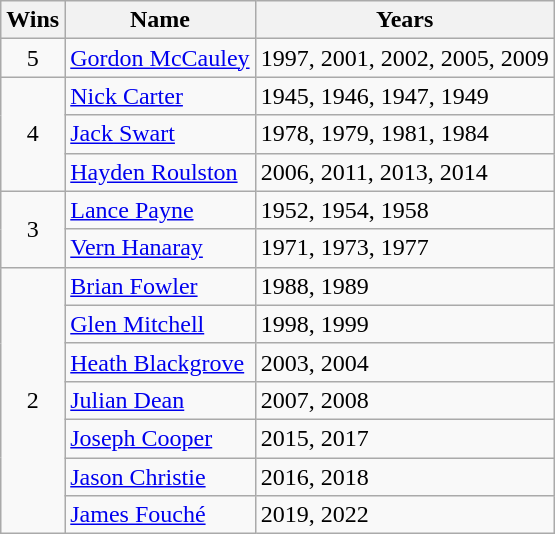<table class="wikitable">
<tr>
<th>Wins</th>
<th>Name</th>
<th>Years</th>
</tr>
<tr>
<td align=center>5</td>
<td><a href='#'>Gordon McCauley</a></td>
<td align=left>1997, 2001, 2002, 2005, 2009</td>
</tr>
<tr>
<td align=center rowspan=3>4</td>
<td><a href='#'>Nick Carter</a></td>
<td align=left>1945, 1946, 1947, 1949</td>
</tr>
<tr>
<td><a href='#'>Jack Swart</a></td>
<td align=left>1978, 1979, 1981, 1984</td>
</tr>
<tr>
<td><a href='#'>Hayden Roulston</a></td>
<td align=left>2006, 2011, 2013, 2014</td>
</tr>
<tr>
<td align=center rowspan=2>3</td>
<td><a href='#'>Lance Payne</a></td>
<td align=left>1952, 1954, 1958</td>
</tr>
<tr>
<td><a href='#'>Vern Hanaray</a></td>
<td align=left>1971, 1973, 1977</td>
</tr>
<tr>
<td align=center rowspan=7>2</td>
<td><a href='#'>Brian Fowler</a></td>
<td align=left>1988, 1989</td>
</tr>
<tr>
<td><a href='#'>Glen Mitchell</a></td>
<td align=left>1998, 1999</td>
</tr>
<tr>
<td><a href='#'>Heath Blackgrove</a></td>
<td align=left>2003, 2004</td>
</tr>
<tr>
<td><a href='#'>Julian Dean</a></td>
<td align=left>2007, 2008</td>
</tr>
<tr>
<td><a href='#'>Joseph Cooper</a></td>
<td align=left>2015, 2017</td>
</tr>
<tr>
<td><a href='#'>Jason Christie</a></td>
<td align=left>2016, 2018</td>
</tr>
<tr>
<td><a href='#'>James Fouché</a></td>
<td align=left>2019, 2022</td>
</tr>
</table>
